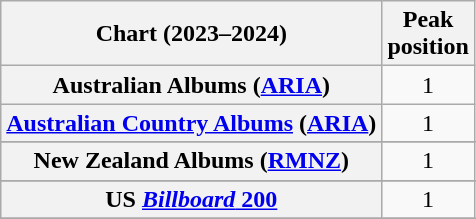<table class="wikitable sortable plainrowheaders" style="text-align:center">
<tr>
<th scope="col">Chart (2023–2024)</th>
<th scope="col">Peak<br>position</th>
</tr>
<tr>
<th scope="row">Australian Albums (<a href='#'>ARIA</a>)</th>
<td>1</td>
</tr>
<tr>
<th scope="row"><a href='#'>Australian Country Albums</a> (<a href='#'>ARIA</a>)</th>
<td>1</td>
</tr>
<tr>
</tr>
<tr>
</tr>
<tr>
<th scope="row">New Zealand Albums (<a href='#'>RMNZ</a>)</th>
<td>1</td>
</tr>
<tr>
</tr>
<tr>
</tr>
<tr>
</tr>
<tr>
</tr>
<tr>
<th scope="row">US <a href='#'><em>Billboard</em> 200</a></th>
<td>1</td>
</tr>
<tr>
</tr>
</table>
